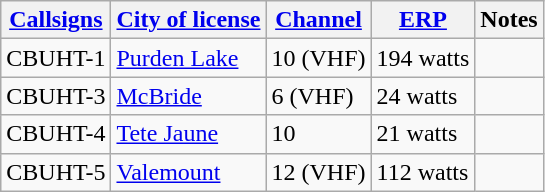<table class="wikitable sortable">
<tr>
<th><a href='#'>Callsigns</a></th>
<th><a href='#'>City of license</a></th>
<th><a href='#'>Channel</a></th>
<th><a href='#'>ERP</a></th>
<th>Notes</th>
</tr>
<tr>
<td>CBUHT-1</td>
<td><a href='#'>Purden Lake</a></td>
<td>10 (VHF)</td>
<td>194 watts</td>
<td></td>
</tr>
<tr>
<td>CBUHT-3</td>
<td><a href='#'>McBride</a></td>
<td>6 (VHF)</td>
<td>24 watts</td>
<td></td>
</tr>
<tr>
<td>CBUHT-4</td>
<td><a href='#'>Tete Jaune</a></td>
<td>10</td>
<td>21 watts</td>
<td></td>
</tr>
<tr>
<td>CBUHT-5</td>
<td><a href='#'>Valemount</a></td>
<td>12 (VHF)</td>
<td>112 watts</td>
<td></td>
</tr>
</table>
